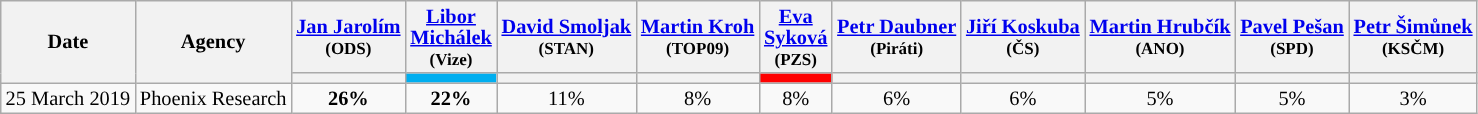<table class="wikitable" style=text-align:center;font-size:85%;line-height:14px;">
<tr>
<th rowspan="2">Date</th>
<th rowspan="2">Agency</th>
<th><a href='#'>Jan Jarolím</a><br><small>(ODS)</small></th>
<th><a href='#'>Libor Michálek</a><br><small>(Vize)</small></th>
<th><a href='#'>David Smoljak</a><br><small>(STAN)</small></th>
<th><a href='#'>Martin Kroh</a><br><small>(TOP09)</small></th>
<th><a href='#'>Eva Syková</a><br><small>(PZS)</small></th>
<th><a href='#'>Petr Daubner</a><br><small>(Piráti)</small></th>
<th><a href='#'>Jiří Koskuba</a><br><small>(ČS)</small></th>
<th><a href='#'>Martin Hrubčík</a><br><small>(ANO)</small></th>
<th><a href='#'>Pavel Pešan</a><br><small>(SPD)</small></th>
<th><a href='#'>Petr Šimůnek</a><br><small>(KSČM)</small></th>
</tr>
<tr>
<th style="background:"></th>
<th style="background:#00AEEF; width:40px;"></th>
<th style="background:"></th>
<th style="background:"></th>
<th style="background:red; width:40px;"></th>
<th style="background:"></th>
<th style="background:"></th>
<th style="background:"></th>
<th style="background:"></th>
<th style="background:"></th>
</tr>
<tr>
<td>25 March 2019</td>
<td>Phoenix Research</td>
<td><strong>26%</strong></td>
<td><strong>22%</strong></td>
<td>11%</td>
<td>8%</td>
<td>8%</td>
<td>6%</td>
<td>6%</td>
<td>5%</td>
<td>5%</td>
<td>3%</td>
</tr>
</table>
